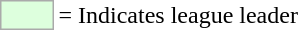<table>
<tr>
<td style="background:#DDFFDD; border:1px solid #aaa; width:2em;"></td>
<td>= Indicates league leader</td>
</tr>
</table>
